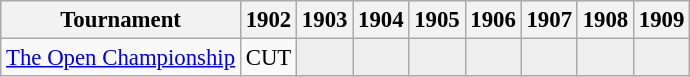<table class="wikitable" style="font-size:95%;text-align:center;">
<tr>
<th>Tournament</th>
<th>1902</th>
<th>1903</th>
<th>1904</th>
<th>1905</th>
<th>1906</th>
<th>1907</th>
<th>1908</th>
<th>1909</th>
</tr>
<tr>
<td align=left><a href='#'>The Open Championship</a></td>
<td>CUT</td>
<td style="background:#eeeeee;"></td>
<td style="background:#eeeeee;"></td>
<td style="background:#eeeeee;"></td>
<td style="background:#eeeeee;"></td>
<td style="background:#eeeeee;"></td>
<td style="background:#eeeeee;"></td>
<td style="background:#eeeeee;"></td>
</tr>
</table>
